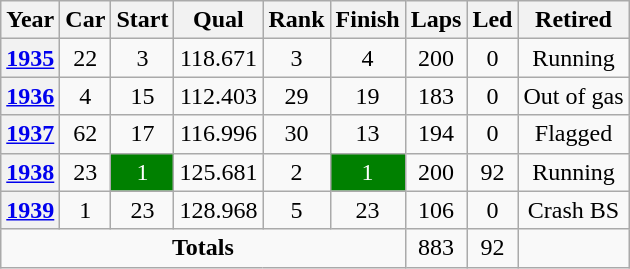<table class="wikitable" style="text-align:center">
<tr>
<th>Year</th>
<th>Car</th>
<th>Start</th>
<th>Qual</th>
<th>Rank</th>
<th>Finish</th>
<th>Laps</th>
<th>Led</th>
<th>Retired</th>
</tr>
<tr>
<th><a href='#'>1935</a></th>
<td>22</td>
<td>3</td>
<td>118.671</td>
<td>3</td>
<td>4</td>
<td>200</td>
<td>0</td>
<td>Running</td>
</tr>
<tr>
<th><a href='#'>1936</a></th>
<td>4</td>
<td>15</td>
<td>112.403</td>
<td>29</td>
<td>19</td>
<td>183</td>
<td>0</td>
<td>Out of gas</td>
</tr>
<tr>
<th><a href='#'>1937</a></th>
<td>62</td>
<td>17</td>
<td>116.996</td>
<td>30</td>
<td>13</td>
<td>194</td>
<td>0</td>
<td>Flagged</td>
</tr>
<tr>
<th><a href='#'>1938</a></th>
<td>23</td>
<td style="background:green;color:white">1</td>
<td>125.681</td>
<td>2</td>
<td style="background:green;color:white">1</td>
<td>200</td>
<td>92</td>
<td>Running</td>
</tr>
<tr>
<th><a href='#'>1939</a></th>
<td>1</td>
<td>23</td>
<td>128.968</td>
<td>5</td>
<td>23</td>
<td>106</td>
<td>0</td>
<td>Crash BS</td>
</tr>
<tr>
<td colspan=6><strong>Totals</strong></td>
<td>883</td>
<td>92</td>
<td></td>
</tr>
</table>
